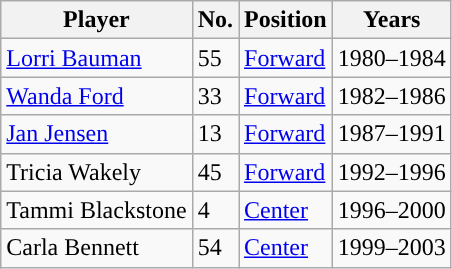<table class="wikitable sortable sortable">
<tr>
<th>Player</th>
<th>No.</th>
<th>Position</th>
<th>Years</th>
</tr>
<tr>
<td><a href='#'>Lorri Bauman</a></td>
<td>55</td>
<td><a href='#'>Forward</a></td>
<td>1980–1984</td>
</tr>
<tr>
<td><a href='#'>Wanda Ford</a></td>
<td>33</td>
<td><a href='#'>Forward</a></td>
<td>1982–1986</td>
</tr>
<tr>
<td><a href='#'>Jan Jensen</a></td>
<td>13</td>
<td><a href='#'>Forward</a></td>
<td>1987–1991</td>
</tr>
<tr>
<td>Tricia Wakely</td>
<td>45</td>
<td><a href='#'>Forward</a></td>
<td>1992–1996</td>
</tr>
<tr>
<td>Tammi Blackstone</td>
<td>4</td>
<td><a href='#'>Center</a></td>
<td>1996–2000</td>
</tr>
<tr>
<td>Carla Bennett</td>
<td>54</td>
<td><a href='#'>Center</a></td>
<td>1999–2003</td>
</tr>
</table>
